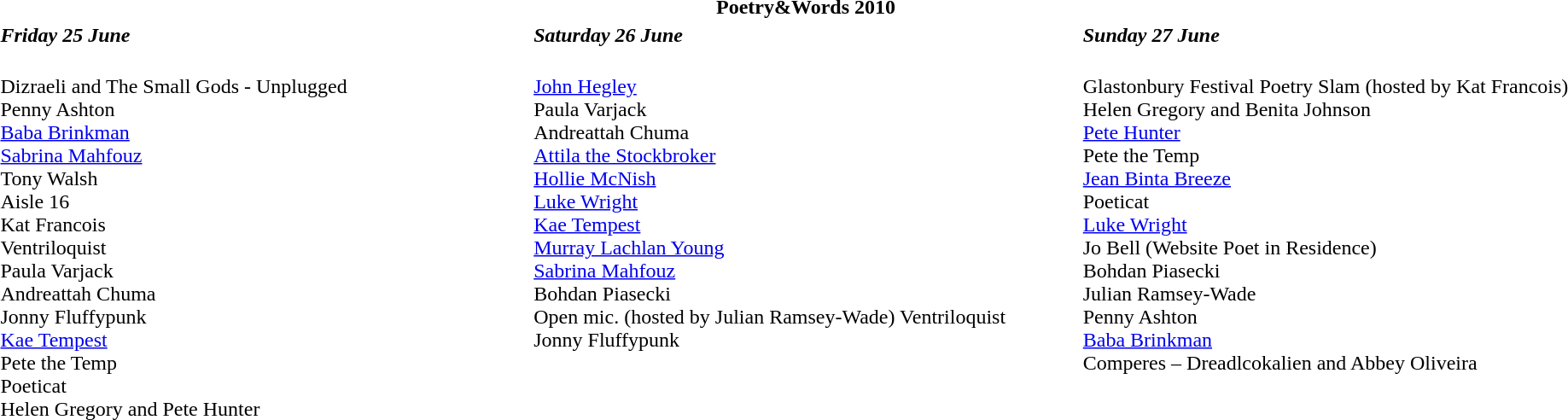<table class="collapsible collapsed" style="width:100%;">
<tr>
<th colspan=3>Poetry&Words 2010</th>
</tr>
<tr>
<td style="width:33%;"><strong><em>Friday 25 June</em></strong></td>
<td style="width:34%;"><strong><em>Saturday 26 June</em></strong></td>
<td style="width:33%;"><strong><em>Sunday 27 June</em></strong></td>
</tr>
<tr valign="top">
<td><br>Dizraeli and The Small Gods - Unplugged<br>
Penny Ashton<br>
<a href='#'>Baba Brinkman</a><br>
<a href='#'>Sabrina Mahfouz</a><br>
Tony Walsh<br>
Aisle 16<br>
Kat Francois<br>
Ventriloquist<br>
Paula Varjack<br>
Andreattah Chuma<br>
Jonny Fluffypunk<br>
<a href='#'>Kae Tempest</a><br>
Pete the Temp<br>
Poeticat<br>
Helen Gregory and Pete Hunter</td>
<td><br><a href='#'>John Hegley</a><br>
Paula Varjack<br>
Andreattah Chuma<br>
<a href='#'>Attila the Stockbroker</a><br>
<a href='#'>Hollie McNish</a><br>
<a href='#'>Luke Wright</a><br>
<a href='#'>Kae Tempest</a><br>
<a href='#'>Murray Lachlan Young</a><br>
<a href='#'>Sabrina Mahfouz</a><br>
Bohdan Piasecki<br>
Open mic. (hosted by Julian Ramsey-Wade)
Ventriloquist<br>
Jonny Fluffypunk</td>
<td><br>Glastonbury Festival Poetry Slam (hosted by Kat Francois)
Helen Gregory and Benita Johnson<br>
<a href='#'>Pete Hunter</a><br>
Pete the Temp<br>
<a href='#'>Jean Binta Breeze</a><br>
Poeticat<br>
<a href='#'>Luke Wright</a><br>
Jo Bell (Website Poet in Residence)<br>
Bohdan Piasecki<br>
Julian Ramsey-Wade<br>
Penny Ashton<br>
<a href='#'>Baba Brinkman</a><br>
Comperes – Dreadlcokalien and Abbey Oliveira</td>
</tr>
</table>
